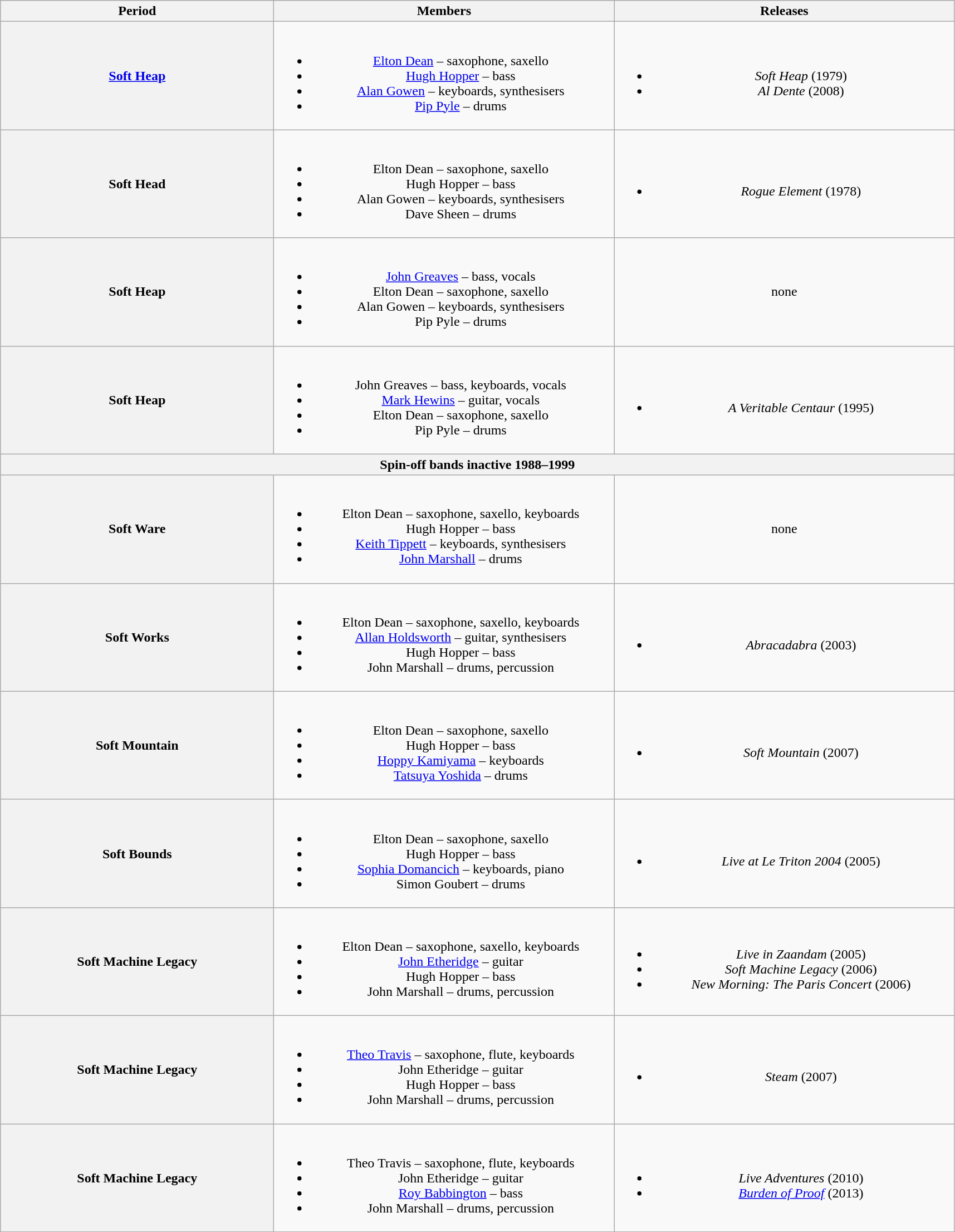<table class="wikitable plainrowheaders" style="text-align:center;">
<tr>
<th scope="col" style="width:20em;">Period</th>
<th scope="col" style="width:25em;">Members</th>
<th scope="col" style="width:25em;">Releases</th>
</tr>
<tr>
<th scope="col"><a href='#'>Soft Heap</a><br></th>
<td><br><ul><li><a href='#'>Elton Dean</a> – saxophone, saxello</li><li><a href='#'>Hugh Hopper</a> – bass</li><li><a href='#'>Alan Gowen</a> – keyboards, synthesisers</li><li><a href='#'>Pip Pyle</a> – drums</li></ul></td>
<td><br><ul><li><em>Soft Heap</em> (1979)</li><li><em>Al Dente</em> (2008)</li></ul></td>
</tr>
<tr>
<th scope="col">Soft Head<br></th>
<td><br><ul><li>Elton Dean – saxophone, saxello</li><li>Hugh Hopper – bass</li><li>Alan Gowen – keyboards, synthesisers</li><li>Dave Sheen – drums</li></ul></td>
<td><br><ul><li><em>Rogue Element</em> (1978)</li></ul></td>
</tr>
<tr>
<th scope="col">Soft Heap<br></th>
<td><br><ul><li><a href='#'>John Greaves</a> – bass, vocals</li><li>Elton Dean – saxophone, saxello</li><li>Alan Gowen – keyboards, synthesisers</li><li>Pip Pyle – drums</li></ul></td>
<td>none</td>
</tr>
<tr>
<th scope="col">Soft Heap<br></th>
<td><br><ul><li>John Greaves – bass, keyboards, vocals</li><li><a href='#'>Mark Hewins</a> – guitar, vocals</li><li>Elton Dean – saxophone, saxello</li><li>Pip Pyle – drums</li></ul></td>
<td><br><ul><li><em>A Veritable Centaur</em> (1995)</li></ul></td>
</tr>
<tr>
<th scope="col" colspan="3">Spin-off bands inactive 1988–1999</th>
</tr>
<tr>
<th scope="col">Soft Ware<br></th>
<td><br><ul><li>Elton Dean – saxophone, saxello, keyboards</li><li>Hugh Hopper – bass</li><li><a href='#'>Keith Tippett</a> – keyboards, synthesisers</li><li><a href='#'>John Marshall</a> – drums</li></ul></td>
<td>none</td>
</tr>
<tr>
<th scope="col">Soft Works<br></th>
<td><br><ul><li>Elton Dean – saxophone, saxello, keyboards</li><li><a href='#'>Allan Holdsworth</a> – guitar, synthesisers</li><li>Hugh Hopper – bass</li><li>John Marshall – drums, percussion</li></ul></td>
<td><br><ul><li><em>Abracadabra</em> (2003)</li></ul></td>
</tr>
<tr>
<th scope="col">Soft Mountain<br></th>
<td><br><ul><li>Elton Dean – saxophone, saxello</li><li>Hugh Hopper – bass</li><li><a href='#'>Hoppy Kamiyama</a> – keyboards</li><li><a href='#'>Tatsuya Yoshida</a> – drums</li></ul></td>
<td><br><ul><li><em>Soft Mountain</em> (2007)</li></ul></td>
</tr>
<tr>
<th scope="col">Soft Bounds<br></th>
<td><br><ul><li>Elton Dean – saxophone, saxello</li><li>Hugh Hopper – bass</li><li><a href='#'>Sophia Domancich</a> – keyboards, piano</li><li>Simon Goubert – drums</li></ul></td>
<td><br><ul><li><em>Live at Le Triton 2004</em> (2005)</li></ul></td>
</tr>
<tr>
<th scope="col">Soft Machine Legacy<br></th>
<td><br><ul><li>Elton Dean – saxophone, saxello, keyboards</li><li><a href='#'>John Etheridge</a> – guitar</li><li>Hugh Hopper – bass</li><li>John Marshall – drums, percussion</li></ul></td>
<td><br><ul><li><em>Live in Zaandam</em> (2005)</li><li><em>Soft Machine Legacy</em> (2006)</li><li><em>New Morning: The Paris Concert</em> (2006)</li></ul></td>
</tr>
<tr>
<th scope="col">Soft Machine Legacy<br></th>
<td><br><ul><li><a href='#'>Theo Travis</a> – saxophone, flute, keyboards</li><li>John Etheridge – guitar</li><li>Hugh Hopper – bass</li><li>John Marshall – drums, percussion</li></ul></td>
<td><br><ul><li><em>Steam</em> (2007)</li></ul></td>
</tr>
<tr>
<th scope="col">Soft Machine Legacy<br></th>
<td><br><ul><li>Theo Travis – saxophone, flute, keyboards</li><li>John Etheridge – guitar</li><li><a href='#'>Roy Babbington</a> – bass</li><li>John Marshall – drums, percussion</li></ul></td>
<td><br><ul><li><em>Live Adventures</em> (2010)</li><li><em><a href='#'>Burden of Proof</a></em> (2013)</li></ul></td>
</tr>
</table>
